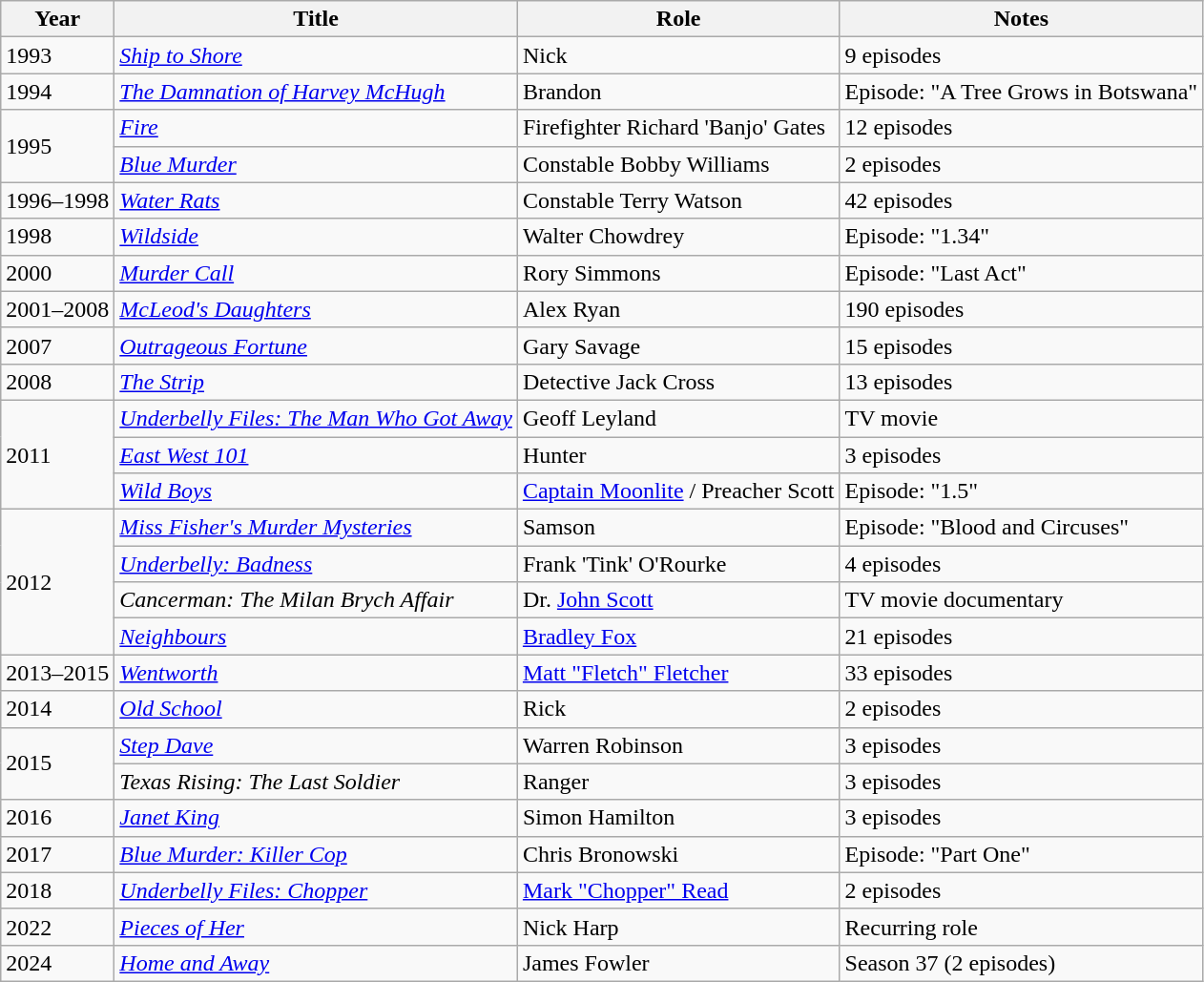<table class="wikitable sortable">
<tr>
<th>Year</th>
<th>Title</th>
<th>Role</th>
<th class="unsortable">Notes</th>
</tr>
<tr>
<td>1993</td>
<td><em><a href='#'>Ship to Shore</a></em></td>
<td>Nick</td>
<td>9 episodes</td>
</tr>
<tr>
<td>1994</td>
<td><em><a href='#'>The Damnation of Harvey McHugh</a></em></td>
<td>Brandon</td>
<td>Episode: "A Tree Grows in Botswana"</td>
</tr>
<tr>
<td rowspan="2">1995</td>
<td><em><a href='#'>Fire</a></em></td>
<td>Firefighter Richard 'Banjo' Gates</td>
<td>12 episodes</td>
</tr>
<tr>
<td><em><a href='#'>Blue Murder</a></em></td>
<td>Constable Bobby Williams</td>
<td>2 episodes</td>
</tr>
<tr>
<td>1996–1998</td>
<td><em><a href='#'>Water Rats</a></em></td>
<td>Constable Terry Watson</td>
<td>42 episodes</td>
</tr>
<tr>
<td>1998</td>
<td><em><a href='#'>Wildside</a></em></td>
<td>Walter Chowdrey</td>
<td>Episode: "1.34"</td>
</tr>
<tr>
<td>2000</td>
<td><em><a href='#'>Murder Call</a></em></td>
<td>Rory Simmons</td>
<td>Episode: "Last Act"</td>
</tr>
<tr>
<td>2001–2008</td>
<td><em><a href='#'>McLeod's Daughters</a></em></td>
<td>Alex Ryan</td>
<td>190 episodes</td>
</tr>
<tr>
<td>2007</td>
<td><em><a href='#'>Outrageous Fortune</a></em></td>
<td>Gary Savage</td>
<td>15 episodes</td>
</tr>
<tr>
<td>2008</td>
<td><em><a href='#'>The Strip</a></em></td>
<td>Detective Jack Cross</td>
<td>13 episodes</td>
</tr>
<tr>
<td rowspan="3">2011</td>
<td><em><a href='#'>Underbelly Files: The Man Who Got Away</a></em></td>
<td>Geoff Leyland</td>
<td>TV movie</td>
</tr>
<tr>
<td><em><a href='#'>East West 101</a></em></td>
<td>Hunter</td>
<td>3 episodes</td>
</tr>
<tr>
<td><em><a href='#'>Wild Boys</a></em></td>
<td><a href='#'>Captain Moonlite</a> / Preacher Scott</td>
<td>Episode: "1.5"</td>
</tr>
<tr>
<td rowspan="4">2012</td>
<td><em><a href='#'>Miss Fisher's Murder Mysteries</a></em></td>
<td>Samson</td>
<td>Episode: "Blood and Circuses"</td>
</tr>
<tr>
<td><em><a href='#'>Underbelly: Badness</a></em></td>
<td>Frank 'Tink' O'Rourke</td>
<td>4 episodes</td>
</tr>
<tr>
<td><em>Cancerman: The Milan Brych Affair</em></td>
<td>Dr. <a href='#'>John Scott</a></td>
<td>TV movie documentary</td>
</tr>
<tr>
<td><em><a href='#'>Neighbours</a></em></td>
<td><a href='#'>Bradley Fox</a></td>
<td>21 episodes</td>
</tr>
<tr>
<td>2013–2015</td>
<td><em><a href='#'>Wentworth</a></em></td>
<td><a href='#'>Matt "Fletch" Fletcher</a></td>
<td>33 episodes</td>
</tr>
<tr>
<td>2014</td>
<td><em><a href='#'>Old School</a></em></td>
<td>Rick</td>
<td>2 episodes</td>
</tr>
<tr>
<td rowspan="2">2015</td>
<td><em><a href='#'>Step Dave</a></em></td>
<td>Warren Robinson</td>
<td>3 episodes</td>
</tr>
<tr>
<td><em>Texas Rising: The Last Soldier</em></td>
<td>Ranger</td>
<td>3 episodes</td>
</tr>
<tr>
<td>2016</td>
<td><em><a href='#'>Janet King</a></em></td>
<td>Simon Hamilton</td>
<td>3 episodes</td>
</tr>
<tr>
<td>2017</td>
<td><em><a href='#'>Blue Murder: Killer Cop</a></em></td>
<td>Chris Bronowski</td>
<td>Episode: "Part One"</td>
</tr>
<tr>
<td>2018</td>
<td><em><a href='#'>Underbelly Files: Chopper</a></em></td>
<td><a href='#'>Mark "Chopper" Read</a></td>
<td>2 episodes</td>
</tr>
<tr>
<td>2022</td>
<td><em><a href='#'>Pieces of Her</a></em></td>
<td>Nick Harp</td>
<td>Recurring role</td>
</tr>
<tr>
<td>2024</td>
<td><em><a href='#'>Home and Away</a></em></td>
<td>James Fowler</td>
<td>Season 37 (2 episodes)</td>
</tr>
</table>
